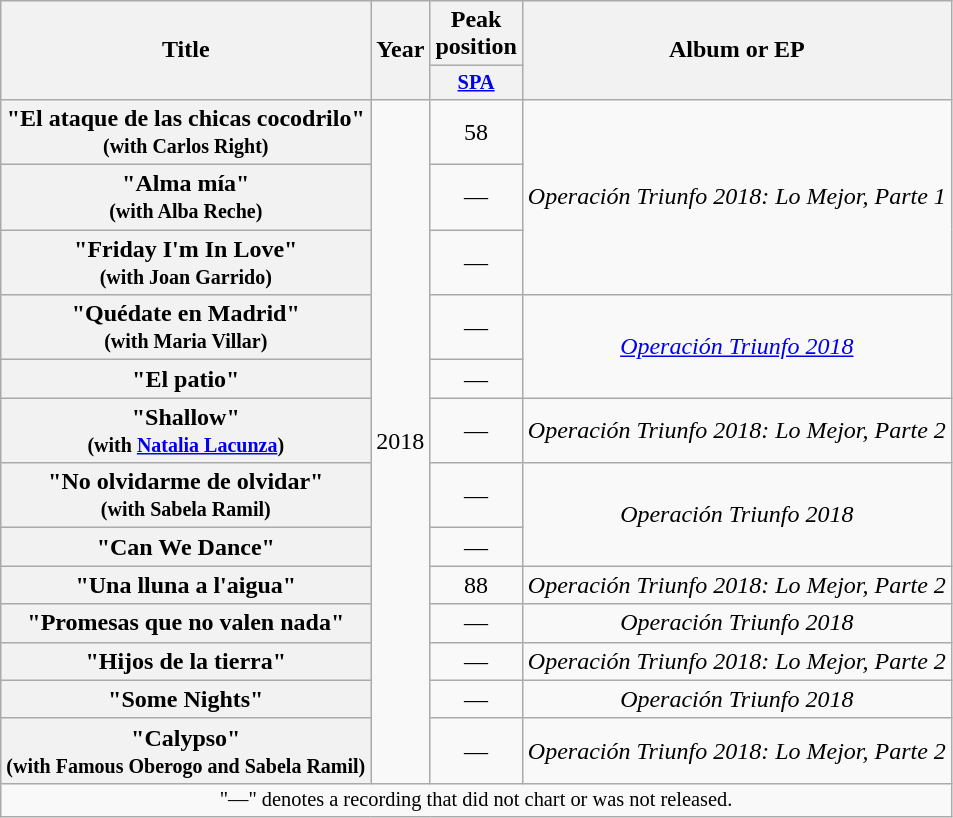<table class="wikitable plainrowheaders" style="text-align:center;">
<tr>
<th scope="col" rowspan="2">Title</th>
<th scope="col" rowspan="2">Year</th>
<th scope="col" colspan="1">Peak position</th>
<th scope="col" rowspan="2">Album or EP</th>
</tr>
<tr>
<th scope="col" style="width:3em;font-size:85%;"><a href='#'>SPA</a><br></th>
</tr>
<tr>
<th scope="row">"El ataque de las chicas cocodrilo"<br><small>(with Carlos Right)</small></th>
<td rowspan="13">2018</td>
<td>58</td>
<td rowspan="3"><em>Operación Triunfo 2018: Lo Mejor, Parte 1</em></td>
</tr>
<tr>
<th scope="row">"Alma mía"<br><small>(with Alba Reche)</small></th>
<td>—</td>
</tr>
<tr>
<th scope="row">"Friday I'm In Love"<br><small>(with Joan Garrido)</small></th>
<td>—</td>
</tr>
<tr>
<th scope="row">"Quédate en Madrid"<br><small>(with Maria Villar)</small></th>
<td>—</td>
<td rowspan="2"><em><a href='#'>Operación Triunfo 2018</a></em></td>
</tr>
<tr>
<th scope="row">"El patio"</th>
<td>—</td>
</tr>
<tr>
<th scope="row">"Shallow"<br><small>(with <a href='#'>Natalia Lacunza</a>)</small></th>
<td>—</td>
<td><em>Operación Triunfo 2018: Lo Mejor, Parte 2</em></td>
</tr>
<tr>
<th scope="row">"No olvidarme de olvidar"<br><small>(with Sabela Ramil)</small></th>
<td>—</td>
<td rowspan="2"><em>Operación Triunfo 2018</em></td>
</tr>
<tr>
<th scope="row">"Can We Dance"</th>
<td>—</td>
</tr>
<tr>
<th scope="row">"Una lluna a l'aigua"</th>
<td>88</td>
<td><em>Operación Triunfo 2018: Lo Mejor, Parte 2</em></td>
</tr>
<tr>
<th scope="row">"Promesas que no valen nada"</th>
<td>—</td>
<td><em>Operación Triunfo 2018</em></td>
</tr>
<tr>
<th scope="row">"Hijos de la tierra"</th>
<td>—</td>
<td><em>Operación Triunfo 2018: Lo Mejor, Parte 2</em></td>
</tr>
<tr>
<th scope="row">"Some Nights"</th>
<td>—</td>
<td><em>Operación Triunfo 2018</em></td>
</tr>
<tr>
<th scope="row">"Calypso"<br><small>(with Famous Oberogo and Sabela Ramil)</small></th>
<td>—</td>
<td><em>Operación Triunfo 2018: Lo Mejor, Parte 2</em></td>
</tr>
<tr>
<td colspan="12" style="text-align:center; font-size:85%;">"—" denotes a recording that did not chart or was not released.</td>
</tr>
</table>
